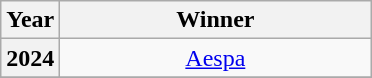<table class="wikitable plainrowheaders" style="text-align:center">
<tr>
<th scope="col">Year</th>
<th scope="col" width="200">Winner</th>
</tr>
<tr>
<th scope="row">2024</th>
<td><a href='#'>Aespa</a></td>
</tr>
<tr>
</tr>
</table>
